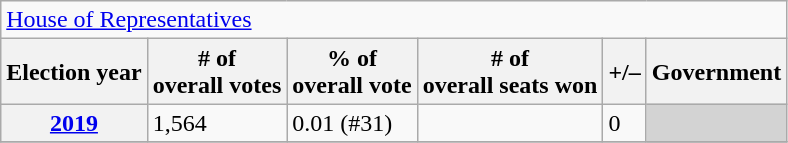<table class=wikitable>
<tr>
<td colspan=6><a href='#'>House of Representatives</a></td>
</tr>
<tr>
<th>Election year</th>
<th># of<br>overall votes</th>
<th>% of<br>overall vote</th>
<th># of<br>overall seats won</th>
<th>+/–</th>
<th>Government</th>
</tr>
<tr>
<th><a href='#'>2019</a></th>
<td>1,564</td>
<td>0.01 (#31)</td>
<td></td>
<td> 0</td>
<td bgcolor=lightgrey></td>
</tr>
<tr>
</tr>
</table>
